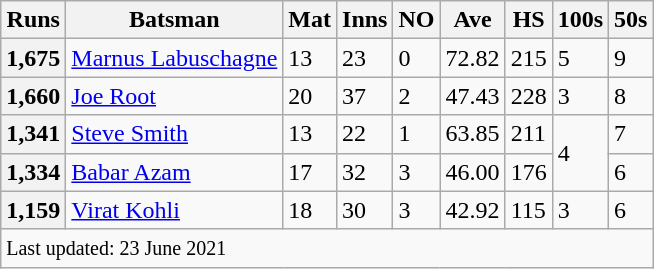<table class="wikitable sortable">
<tr>
<th>Runs</th>
<th>Batsman</th>
<th>Mat</th>
<th>Inns</th>
<th>NO</th>
<th>Ave</th>
<th>HS</th>
<th>100s</th>
<th>50s</th>
</tr>
<tr>
<th>1,675</th>
<td> <a href='#'>Marnus Labuschagne</a></td>
<td>13</td>
<td>23</td>
<td>0</td>
<td>72.82</td>
<td>215</td>
<td>5</td>
<td>9</td>
</tr>
<tr>
<th>1,660</th>
<td> <a href='#'>Joe Root</a></td>
<td>20</td>
<td>37</td>
<td>2</td>
<td>47.43</td>
<td>228</td>
<td>3</td>
<td>8</td>
</tr>
<tr>
<th>1,341</th>
<td> <a href='#'>Steve Smith</a></td>
<td>13</td>
<td>22</td>
<td>1</td>
<td>63.85</td>
<td>211</td>
<td rowspan=2>4</td>
<td>7</td>
</tr>
<tr>
<th>1,334</th>
<td> <a href='#'>Babar Azam</a></td>
<td>17</td>
<td>32</td>
<td>3</td>
<td>46.00</td>
<td>176</td>
<td>6</td>
</tr>
<tr>
<th>1,159</th>
<td> <a href='#'>Virat Kohli</a></td>
<td>18</td>
<td>30</td>
<td>3</td>
<td>42.92</td>
<td>115</td>
<td>3</td>
<td>6</td>
</tr>
<tr class="sortbottom">
<td colspan=9><small> Last updated: 23 June 2021</small></td>
</tr>
</table>
